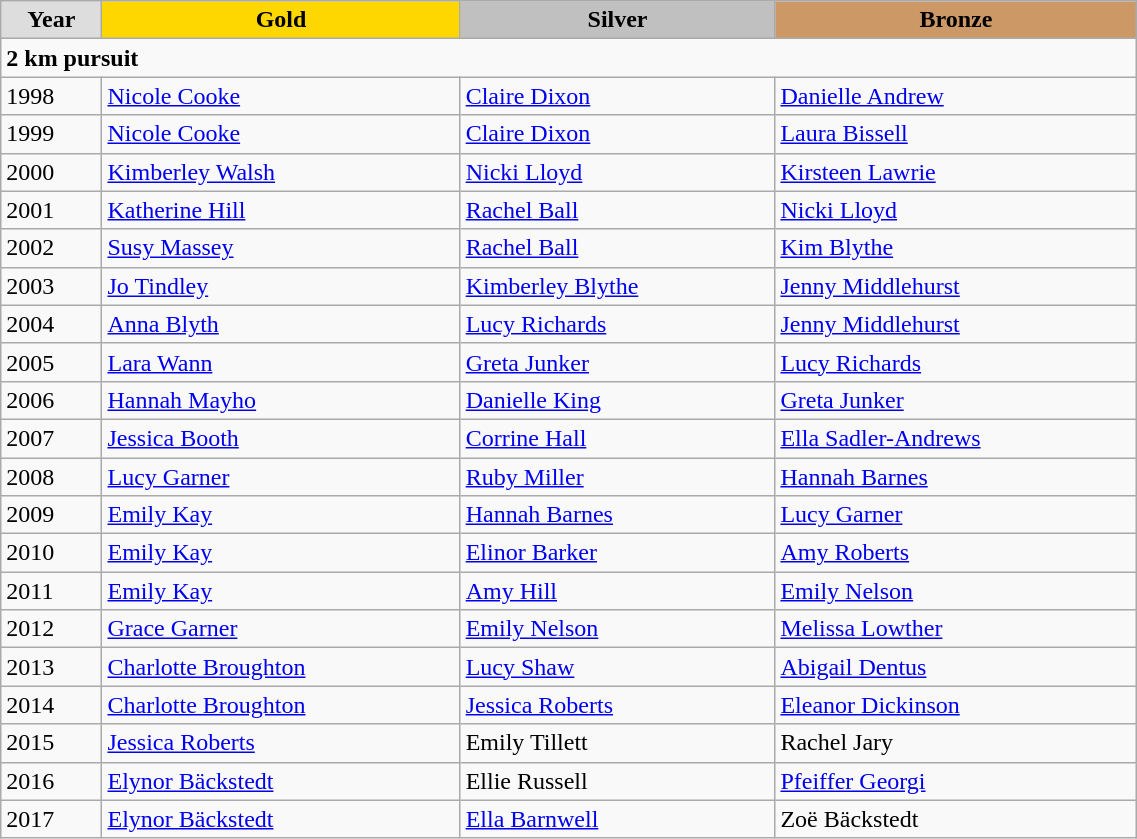<table class="wikitable" style="width: 60%; text-align:left;">
<tr style="text-align:center; font-weight:bold;">
<td style="background:#ddd; ">Year</td>
<td style="background:gold; ">Gold</td>
<td style="background:silver; ">Silver</td>
<td style="background:#c96; ">Bronze</td>
</tr>
<tr>
<td colspan=4><strong>2 km pursuit</strong></td>
</tr>
<tr>
<td>1998</td>
<td><a href='#'>Nicole Cooke</a></td>
<td><a href='#'>Claire Dixon</a></td>
<td><a href='#'>Danielle Andrew</a></td>
</tr>
<tr>
<td>1999</td>
<td><a href='#'>Nicole Cooke</a></td>
<td><a href='#'>Claire Dixon</a></td>
<td><a href='#'>Laura Bissell</a></td>
</tr>
<tr>
<td>2000</td>
<td><a href='#'>Kimberley Walsh</a></td>
<td><a href='#'>Nicki Lloyd</a></td>
<td><a href='#'>Kirsteen Lawrie</a></td>
</tr>
<tr>
<td>2001</td>
<td><a href='#'>Katherine Hill</a></td>
<td><a href='#'>Rachel Ball</a></td>
<td><a href='#'>Nicki Lloyd</a></td>
</tr>
<tr>
<td>2002</td>
<td><a href='#'>Susy Massey</a></td>
<td><a href='#'>Rachel Ball</a></td>
<td><a href='#'>Kim Blythe</a></td>
</tr>
<tr>
<td>2003</td>
<td><a href='#'>Jo Tindley</a></td>
<td><a href='#'>Kimberley Blythe</a></td>
<td><a href='#'>Jenny Middlehurst</a></td>
</tr>
<tr>
<td>2004</td>
<td><a href='#'>Anna Blyth</a></td>
<td><a href='#'>Lucy Richards</a></td>
<td><a href='#'>Jenny Middlehurst</a></td>
</tr>
<tr>
<td>2005</td>
<td><a href='#'>Lara Wann</a></td>
<td><a href='#'>Greta Junker</a></td>
<td><a href='#'>Lucy Richards</a></td>
</tr>
<tr>
<td>2006</td>
<td><a href='#'>Hannah Mayho</a></td>
<td><a href='#'>Danielle King</a></td>
<td><a href='#'>Greta Junker</a></td>
</tr>
<tr>
<td>2007</td>
<td><a href='#'>Jessica Booth</a></td>
<td><a href='#'>Corrine Hall</a></td>
<td><a href='#'>Ella Sadler-Andrews</a></td>
</tr>
<tr>
<td>2008</td>
<td><a href='#'>Lucy Garner</a></td>
<td><a href='#'>Ruby Miller</a></td>
<td><a href='#'>Hannah Barnes</a></td>
</tr>
<tr>
<td>2009</td>
<td><a href='#'>Emily Kay</a></td>
<td><a href='#'>Hannah Barnes</a></td>
<td><a href='#'>Lucy Garner</a></td>
</tr>
<tr>
<td>2010</td>
<td><a href='#'>Emily Kay</a></td>
<td><a href='#'>Elinor Barker</a></td>
<td><a href='#'>Amy Roberts</a></td>
</tr>
<tr>
<td>2011</td>
<td><a href='#'>Emily Kay</a></td>
<td><a href='#'>Amy Hill</a></td>
<td><a href='#'>Emily Nelson</a></td>
</tr>
<tr>
<td>2012</td>
<td><a href='#'>Grace Garner</a></td>
<td><a href='#'>Emily Nelson</a></td>
<td><a href='#'>Melissa Lowther</a></td>
</tr>
<tr>
<td>2013</td>
<td><a href='#'>Charlotte Broughton</a></td>
<td><a href='#'>Lucy Shaw</a></td>
<td><a href='#'>Abigail Dentus</a></td>
</tr>
<tr>
<td>2014</td>
<td><a href='#'>Charlotte Broughton</a></td>
<td><a href='#'>Jessica Roberts</a></td>
<td><a href='#'>Eleanor Dickinson</a></td>
</tr>
<tr>
<td>2015</td>
<td><a href='#'>Jessica Roberts</a></td>
<td>Emily Tillett</td>
<td>Rachel Jary</td>
</tr>
<tr>
<td>2016</td>
<td><a href='#'>Elynor Bäckstedt</a></td>
<td>Ellie Russell</td>
<td><a href='#'>Pfeiffer Georgi</a></td>
</tr>
<tr>
<td>2017</td>
<td><a href='#'>Elynor Bäckstedt</a></td>
<td><a href='#'>Ella Barnwell</a></td>
<td>Zoë Bäckstedt</td>
</tr>
</table>
